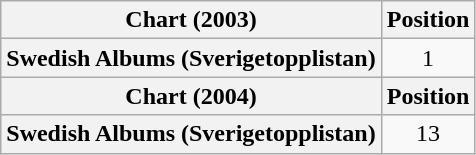<table class="wikitable plainrowheaders" style="text-align:center">
<tr>
<th scope="col">Chart (2003)</th>
<th scope="col">Position</th>
</tr>
<tr>
<th scope="row">Swedish Albums (Sverigetopplistan)</th>
<td>1</td>
</tr>
<tr>
<th scope="col">Chart (2004)</th>
<th scope="col">Position</th>
</tr>
<tr>
<th scope="row">Swedish Albums (Sverigetopplistan)</th>
<td>13</td>
</tr>
</table>
